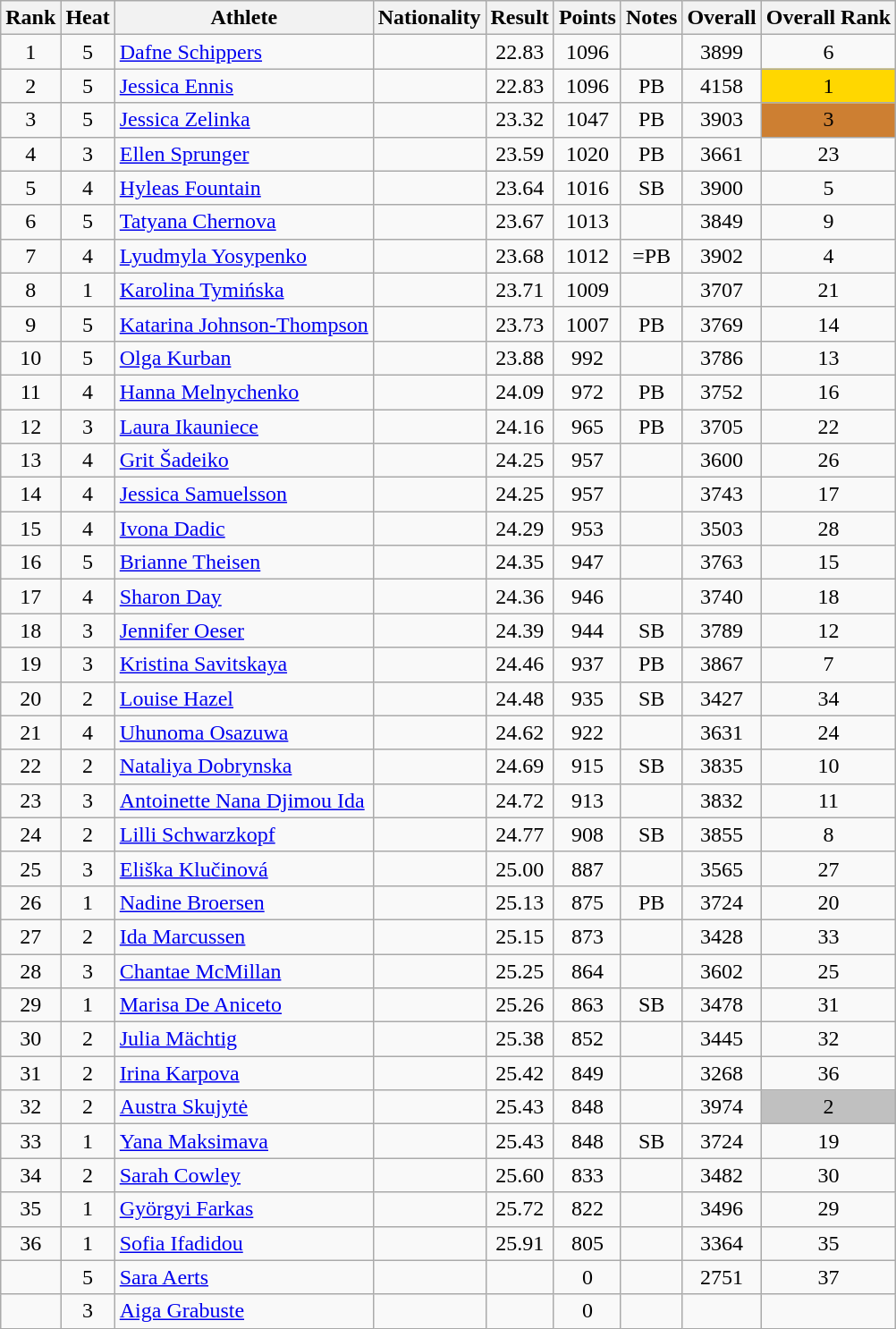<table class="wikitable sortable" style="text-align:center">
<tr>
<th>Rank</th>
<th>Heat</th>
<th>Athlete</th>
<th>Nationality</th>
<th>Result</th>
<th>Points</th>
<th>Notes</th>
<th>Overall</th>
<th>Overall Rank</th>
</tr>
<tr>
<td>1</td>
<td>5</td>
<td align=left><a href='#'>Dafne Schippers</a></td>
<td align=left></td>
<td>22.83</td>
<td>1096</td>
<td></td>
<td>3899</td>
<td>6</td>
</tr>
<tr>
<td>2</td>
<td>5</td>
<td align=left><a href='#'>Jessica Ennis</a></td>
<td align=left></td>
<td>22.83</td>
<td>1096</td>
<td>PB</td>
<td>4158</td>
<td style="background-color:#ffd700">1</td>
</tr>
<tr>
<td>3</td>
<td>5</td>
<td align=left><a href='#'>Jessica Zelinka</a></td>
<td align=left></td>
<td>23.32</td>
<td>1047</td>
<td>PB</td>
<td>3903</td>
<td style="background-color:#cd7f32">3</td>
</tr>
<tr>
<td>4</td>
<td>3</td>
<td align=left><a href='#'>Ellen Sprunger</a></td>
<td align=left></td>
<td>23.59</td>
<td>1020</td>
<td>PB</td>
<td>3661</td>
<td>23</td>
</tr>
<tr>
<td>5</td>
<td>4</td>
<td align=left><a href='#'>Hyleas Fountain</a></td>
<td align=left></td>
<td>23.64</td>
<td>1016</td>
<td>SB</td>
<td>3900</td>
<td>5</td>
</tr>
<tr>
<td>6</td>
<td>5</td>
<td align=left><a href='#'>Tatyana Chernova</a></td>
<td align=left></td>
<td>23.67</td>
<td>1013</td>
<td></td>
<td>3849</td>
<td>9</td>
</tr>
<tr>
<td>7</td>
<td>4</td>
<td align=left><a href='#'>Lyudmyla Yosypenko</a></td>
<td align=left></td>
<td>23.68</td>
<td>1012</td>
<td>=PB</td>
<td>3902</td>
<td>4</td>
</tr>
<tr>
<td>8</td>
<td>1</td>
<td align=left><a href='#'>Karolina Tymińska</a></td>
<td align=left></td>
<td>23.71</td>
<td>1009</td>
<td></td>
<td>3707</td>
<td>21</td>
</tr>
<tr>
<td>9</td>
<td>5</td>
<td align=left><a href='#'>Katarina Johnson-Thompson</a></td>
<td align=left></td>
<td>23.73</td>
<td>1007</td>
<td>PB</td>
<td>3769</td>
<td>14</td>
</tr>
<tr>
<td>10</td>
<td>5</td>
<td align=left><a href='#'>Olga Kurban</a></td>
<td align=left></td>
<td>23.88</td>
<td>992</td>
<td></td>
<td>3786</td>
<td>13</td>
</tr>
<tr>
<td>11</td>
<td>4</td>
<td align=left><a href='#'>Hanna Melnychenko</a></td>
<td align=left></td>
<td>24.09</td>
<td>972</td>
<td>PB</td>
<td>3752</td>
<td>16</td>
</tr>
<tr>
<td>12</td>
<td>3</td>
<td align=left><a href='#'>Laura Ikauniece</a></td>
<td align=left></td>
<td>24.16</td>
<td>965</td>
<td>PB</td>
<td>3705</td>
<td>22</td>
</tr>
<tr>
<td>13</td>
<td>4</td>
<td align=left><a href='#'>Grit Šadeiko</a></td>
<td align=left></td>
<td>24.25</td>
<td>957</td>
<td></td>
<td>3600</td>
<td>26</td>
</tr>
<tr>
<td>14</td>
<td>4</td>
<td align=left><a href='#'>Jessica Samuelsson</a></td>
<td align=left></td>
<td>24.25</td>
<td>957</td>
<td></td>
<td>3743</td>
<td>17</td>
</tr>
<tr>
<td>15</td>
<td>4</td>
<td align=left><a href='#'>Ivona Dadic</a></td>
<td align=left></td>
<td>24.29</td>
<td>953</td>
<td></td>
<td>3503</td>
<td>28</td>
</tr>
<tr>
<td>16</td>
<td>5</td>
<td align=left><a href='#'>Brianne Theisen</a></td>
<td align=left></td>
<td>24.35</td>
<td>947</td>
<td></td>
<td>3763</td>
<td>15</td>
</tr>
<tr>
<td>17</td>
<td>4</td>
<td align=left><a href='#'>Sharon Day</a></td>
<td align=left></td>
<td>24.36</td>
<td>946</td>
<td></td>
<td>3740</td>
<td>18</td>
</tr>
<tr>
<td>18</td>
<td>3</td>
<td align=left><a href='#'>Jennifer Oeser</a></td>
<td align=left></td>
<td>24.39</td>
<td>944</td>
<td>SB</td>
<td>3789</td>
<td>12</td>
</tr>
<tr>
<td>19</td>
<td>3</td>
<td align=left><a href='#'>Kristina Savitskaya</a></td>
<td align=left></td>
<td>24.46</td>
<td>937</td>
<td>PB</td>
<td>3867</td>
<td>7</td>
</tr>
<tr>
<td>20</td>
<td>2</td>
<td align=left><a href='#'>Louise Hazel</a></td>
<td align=left></td>
<td>24.48</td>
<td>935</td>
<td>SB</td>
<td>3427</td>
<td>34</td>
</tr>
<tr>
<td>21</td>
<td>4</td>
<td align=left><a href='#'>Uhunoma Osazuwa</a></td>
<td align=left></td>
<td>24.62</td>
<td>922</td>
<td></td>
<td>3631</td>
<td>24</td>
</tr>
<tr>
<td>22</td>
<td>2</td>
<td align=left><a href='#'>Nataliya Dobrynska</a></td>
<td align=left></td>
<td>24.69</td>
<td>915</td>
<td>SB</td>
<td>3835</td>
<td>10</td>
</tr>
<tr>
<td>23</td>
<td>3</td>
<td align=left><a href='#'>Antoinette Nana Djimou Ida</a></td>
<td align=left></td>
<td>24.72</td>
<td>913</td>
<td></td>
<td>3832</td>
<td>11</td>
</tr>
<tr>
<td>24</td>
<td>2</td>
<td align=left><a href='#'>Lilli Schwarzkopf</a></td>
<td align=left></td>
<td>24.77</td>
<td>908</td>
<td>SB</td>
<td>3855</td>
<td>8</td>
</tr>
<tr>
<td>25</td>
<td>3</td>
<td align=left><a href='#'>Eliška Klučinová</a></td>
<td align=left></td>
<td>25.00</td>
<td>887</td>
<td></td>
<td>3565</td>
<td>27</td>
</tr>
<tr>
<td>26</td>
<td>1</td>
<td align=left><a href='#'>Nadine Broersen</a></td>
<td align=left></td>
<td>25.13</td>
<td>875</td>
<td>PB</td>
<td>3724</td>
<td>20</td>
</tr>
<tr>
<td>27</td>
<td>2</td>
<td align=left><a href='#'>Ida Marcussen</a></td>
<td align=left></td>
<td>25.15</td>
<td>873</td>
<td></td>
<td>3428</td>
<td>33</td>
</tr>
<tr>
<td>28</td>
<td>3</td>
<td align=left><a href='#'>Chantae McMillan</a></td>
<td align=left></td>
<td>25.25</td>
<td>864</td>
<td></td>
<td>3602</td>
<td>25</td>
</tr>
<tr>
<td>29</td>
<td>1</td>
<td align=left><a href='#'>Marisa De Aniceto</a></td>
<td align=left></td>
<td>25.26</td>
<td>863</td>
<td>SB</td>
<td>3478</td>
<td>31</td>
</tr>
<tr>
<td>30</td>
<td>2</td>
<td align=left><a href='#'>Julia Mächtig</a></td>
<td align=left></td>
<td>25.38</td>
<td>852</td>
<td></td>
<td>3445</td>
<td>32</td>
</tr>
<tr>
<td>31</td>
<td>2</td>
<td align=left><a href='#'>Irina Karpova</a></td>
<td align=left></td>
<td>25.42</td>
<td>849</td>
<td></td>
<td>3268</td>
<td>36</td>
</tr>
<tr>
<td>32</td>
<td>2</td>
<td align=left><a href='#'>Austra Skujytė</a></td>
<td align=left></td>
<td>25.43</td>
<td>848</td>
<td></td>
<td>3974</td>
<td style="background-color:#c0c0c0">2</td>
</tr>
<tr>
<td>33</td>
<td>1</td>
<td align=left><a href='#'>Yana Maksimava</a></td>
<td align=left></td>
<td>25.43</td>
<td>848</td>
<td>SB</td>
<td>3724</td>
<td>19</td>
</tr>
<tr>
<td>34</td>
<td>2</td>
<td align=left><a href='#'>Sarah Cowley</a></td>
<td align=left></td>
<td>25.60</td>
<td>833</td>
<td></td>
<td>3482</td>
<td>30</td>
</tr>
<tr>
<td>35</td>
<td>1</td>
<td align=left><a href='#'>Györgyi Farkas</a></td>
<td align=left></td>
<td>25.72</td>
<td>822</td>
<td></td>
<td>3496</td>
<td>29</td>
</tr>
<tr>
<td>36</td>
<td>1</td>
<td align=left><a href='#'>Sofia Ifadidou</a></td>
<td align=left></td>
<td>25.91</td>
<td>805</td>
<td></td>
<td>3364</td>
<td>35</td>
</tr>
<tr>
<td></td>
<td>5</td>
<td align=left><a href='#'>Sara Aerts</a></td>
<td align=left></td>
<td></td>
<td>0</td>
<td></td>
<td>2751</td>
<td>37</td>
</tr>
<tr>
<td></td>
<td>3</td>
<td align=left><a href='#'>Aiga Grabuste</a></td>
<td align=left></td>
<td></td>
<td>0</td>
<td></td>
<td></td>
<td></td>
</tr>
</table>
